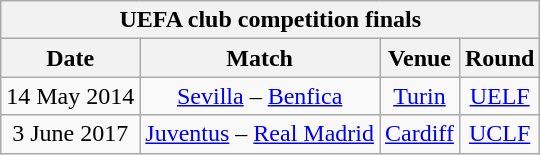<table class="wikitable" style="text-align:center">
<tr>
<th colspan="4">UEFA club competition finals</th>
</tr>
<tr>
<th>Date</th>
<th>Match</th>
<th>Venue</th>
<th>Round</th>
</tr>
<tr>
<td>14 May 2014</td>
<td> <a href='#'>Sevilla</a> –  <a href='#'>Benfica</a></td>
<td> <a href='#'>Turin</a></td>
<td><a href='#'>UELF</a></td>
</tr>
<tr>
<td>3 June 2017</td>
<td> <a href='#'>Juventus</a> –  <a href='#'>Real Madrid</a></td>
<td> <a href='#'>Cardiff</a></td>
<td><a href='#'>UCLF</a></td>
</tr>
</table>
